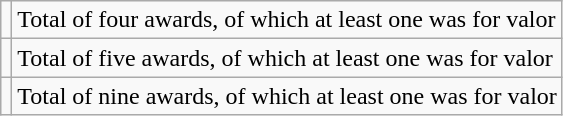<table class="wikitable">
<tr>
<td><span></span><span></span><span></span><span></span></td>
<td>Total of four awards, of which at least one was for valor</td>
</tr>
<tr>
<td><span></span><span></span></td>
<td>Total of five awards, of which at least one was for valor</td>
</tr>
<tr>
<td><span></span><span></span></td>
<td>Total of nine awards, of which at least one was for valor</td>
</tr>
</table>
